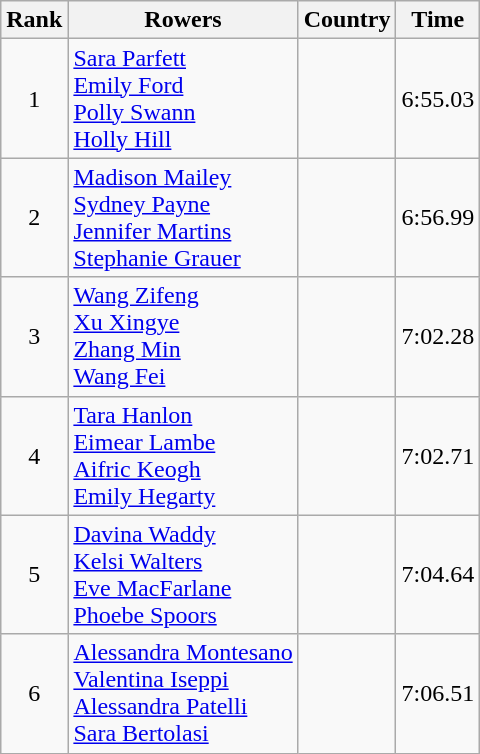<table class="wikitable" style="text-align:center">
<tr>
<th>Rank</th>
<th>Rowers</th>
<th>Country</th>
<th>Time</th>
</tr>
<tr>
<td>1</td>
<td align="left"><a href='#'>Sara Parfett</a><br><a href='#'>Emily Ford</a><br><a href='#'>Polly Swann</a><br><a href='#'>Holly Hill</a></td>
<td align="left"></td>
<td>6:55.03</td>
</tr>
<tr>
<td>2</td>
<td align="left"><a href='#'>Madison Mailey</a><br><a href='#'>Sydney Payne</a><br><a href='#'>Jennifer Martins</a><br><a href='#'>Stephanie Grauer</a></td>
<td align="left"></td>
<td>6:56.99</td>
</tr>
<tr>
<td>3</td>
<td align="left"><a href='#'>Wang Zifeng</a><br><a href='#'>Xu Xingye</a><br><a href='#'>Zhang Min</a><br><a href='#'>Wang Fei</a></td>
<td align="left"></td>
<td>7:02.28</td>
</tr>
<tr>
<td>4</td>
<td align="left"><a href='#'>Tara Hanlon</a><br><a href='#'>Eimear Lambe</a><br><a href='#'>Aifric Keogh</a><br><a href='#'>Emily Hegarty</a></td>
<td align="left"></td>
<td>7:02.71</td>
</tr>
<tr>
<td>5</td>
<td align="left"><a href='#'>Davina Waddy</a><br><a href='#'>Kelsi Walters</a><br><a href='#'>Eve MacFarlane</a><br><a href='#'>Phoebe Spoors</a></td>
<td align="left"></td>
<td>7:04.64</td>
</tr>
<tr>
<td>6</td>
<td align="left"><a href='#'>Alessandra Montesano</a><br><a href='#'>Valentina Iseppi</a><br><a href='#'>Alessandra Patelli</a><br><a href='#'>Sara Bertolasi</a></td>
<td align="left"></td>
<td>7:06.51</td>
</tr>
</table>
